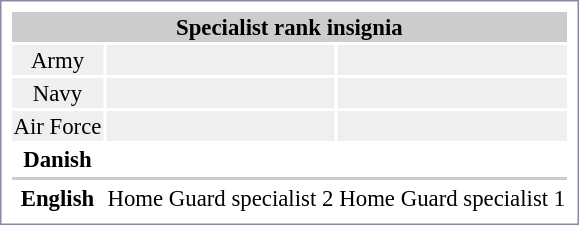<table style="border:1px solid #8888aa; background:#fff; padding:5px; font-size:95%; margin:0 12px 12px 0;">
<tr style="background:#ccc;">
<th colspan=3>Specialist rank insignia</th>
</tr>
<tr style="text-align:center; background:#efefef;">
<td>Army</td>
<td></td>
<td></td>
</tr>
<tr style="text-align:center; background:#efefef;">
<td>Navy</td>
<td></td>
<td></td>
</tr>
<tr style="text-align:center; background:#efefef;">
<td>Air Force</td>
<td></td>
<td></td>
</tr>
<tr style="text-align:center;">
<th>Danish</th>
<td></td>
<td></td>
</tr>
<tr style="background:#ccc;">
<td colspan=3></td>
</tr>
<tr style="text-align:center;">
<th>English</th>
<td>Home Guard specialist 2</td>
<td>Home Guard specialist 1</td>
</tr>
</table>
